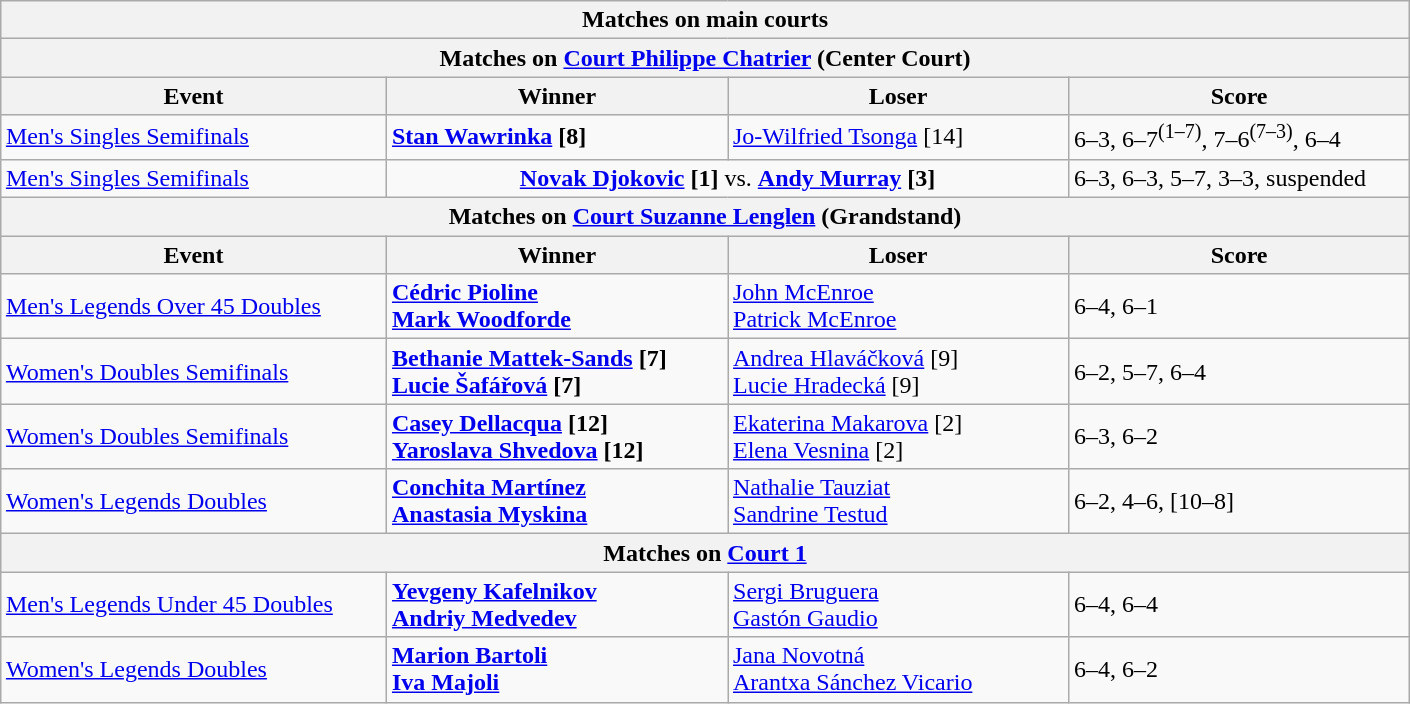<table class="wikitable collapsible uncollapsed" style=margin:auto>
<tr>
<th colspan=4 style=white-space:nowrap>Matches on main courts</th>
</tr>
<tr>
<th colspan=4><strong>Matches on <a href='#'>Court Philippe Chatrier</a> (Center Court)</strong></th>
</tr>
<tr>
<th width=250>Event</th>
<th width=220>Winner</th>
<th width=220>Loser</th>
<th width=220>Score</th>
</tr>
<tr>
<td><a href='#'>Men's Singles Semifinals</a></td>
<td> <strong><a href='#'>Stan Wawrinka</a> [8]</strong></td>
<td> <a href='#'>Jo-Wilfried Tsonga</a> [14]</td>
<td>6–3, 6–7<sup>(1–7)</sup>, 7–6<sup>(7–3)</sup>, 6–4</td>
</tr>
<tr>
<td><a href='#'>Men's Singles Semifinals</a></td>
<td colspan="2" align=center> <strong><a href='#'>Novak Djokovic</a> [1]</strong> vs.  <strong><a href='#'>Andy Murray</a> [3]</strong></td>
<td>6–3, 6–3, 5–7, 3–3, suspended</td>
</tr>
<tr>
<th colspan=4><strong>Matches on <a href='#'>Court Suzanne Lenglen</a> (Grandstand)</strong></th>
</tr>
<tr>
<th width=250>Event</th>
<th width=220>Winner</th>
<th width=220>Loser</th>
<th width=220>Score</th>
</tr>
<tr>
<td><a href='#'>Men's Legends Over 45 Doubles</a></td>
<td><strong> <a href='#'>Cédric Pioline</a></strong><br> <strong> <a href='#'>Mark Woodforde</a></strong></td>
<td> <a href='#'>John McEnroe</a><br>  <a href='#'>Patrick McEnroe</a></td>
<td>6–4, 6–1</td>
</tr>
<tr>
<td><a href='#'>Women's Doubles Semifinals</a></td>
<td><strong> <a href='#'>Bethanie Mattek-Sands</a> [7]</strong><br><strong> <a href='#'>Lucie Šafářová</a> [7]</strong></td>
<td> <a href='#'>Andrea Hlaváčková</a> [9]<br>  <a href='#'>Lucie Hradecká</a> [9]</td>
<td>6–2, 5–7, 6–4</td>
</tr>
<tr>
<td><a href='#'>Women's Doubles Semifinals</a></td>
<td><strong> <a href='#'>Casey Dellacqua</a> [12]</strong><br> <strong> <a href='#'>Yaroslava Shvedova</a> [12]</strong></td>
<td> <a href='#'>Ekaterina Makarova</a> [2]<br> <a href='#'>Elena Vesnina</a> [2]</td>
<td>6–3, 6–2</td>
</tr>
<tr>
<td><a href='#'>Women's Legends Doubles</a></td>
<td><strong> <a href='#'>Conchita Martínez</a></strong><br> <strong> <a href='#'>Anastasia Myskina</a></strong></td>
<td> <a href='#'>Nathalie Tauziat</a><br>  <a href='#'>Sandrine Testud</a></td>
<td>6–2, 4–6, [10–8]</td>
</tr>
<tr>
<th colspan="4"><strong>Matches on <a href='#'>Court 1</a></strong></th>
</tr>
<tr>
<td><a href='#'>Men's Legends Under 45 Doubles</a></td>
<td><strong> <a href='#'>Yevgeny Kafelnikov</a></strong><br> <strong> <a href='#'>Andriy Medvedev</a></strong></td>
<td> <a href='#'>Sergi Bruguera</a><br>  <a href='#'>Gastón Gaudio</a></td>
<td>6–4, 6–4</td>
</tr>
<tr>
<td><a href='#'>Women's Legends Doubles</a></td>
<td><strong> <a href='#'>Marion Bartoli</a><br>  <a href='#'>Iva Majoli</a></strong></td>
<td> <a href='#'>Jana Novotná</a><br>  <a href='#'>Arantxa Sánchez Vicario</a></td>
<td>6–4, 6–2</td>
</tr>
</table>
